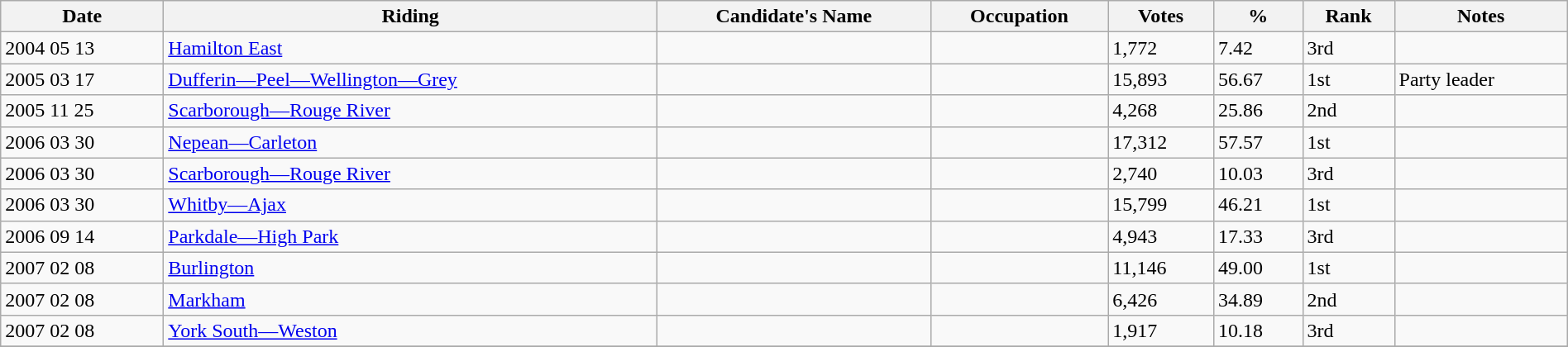<table class="wikitable sortable" width="100%">
<tr>
<th>Date</th>
<th>Riding</th>
<th>Candidate's Name</th>
<th>Occupation</th>
<th>Votes</th>
<th>%</th>
<th>Rank</th>
<th>Notes</th>
</tr>
<tr>
<td>2004 05 13</td>
<td><a href='#'>Hamilton East</a></td>
<td></td>
<td></td>
<td>1,772</td>
<td>7.42</td>
<td>3rd</td>
<td></td>
</tr>
<tr>
<td>2005 03 17</td>
<td><a href='#'>Dufferin—Peel—Wellington—Grey</a></td>
<td></td>
<td></td>
<td>15,893</td>
<td>56.67</td>
<td>1st</td>
<td>Party leader</td>
</tr>
<tr>
<td>2005 11 25</td>
<td><a href='#'>Scarborough—Rouge River</a></td>
<td></td>
<td></td>
<td>4,268</td>
<td>25.86</td>
<td>2nd</td>
<td></td>
</tr>
<tr>
<td>2006 03 30</td>
<td><a href='#'>Nepean—Carleton</a></td>
<td></td>
<td></td>
<td>17,312</td>
<td>57.57</td>
<td>1st</td>
<td></td>
</tr>
<tr>
<td>2006 03 30</td>
<td><a href='#'>Scarborough—Rouge River</a></td>
<td></td>
<td></td>
<td>2,740</td>
<td>10.03</td>
<td>3rd</td>
<td></td>
</tr>
<tr>
<td>2006 03 30</td>
<td><a href='#'>Whitby—Ajax</a></td>
<td></td>
<td></td>
<td>15,799</td>
<td>46.21</td>
<td>1st</td>
<td></td>
</tr>
<tr>
<td>2006 09 14</td>
<td><a href='#'>Parkdale—High Park</a></td>
<td></td>
<td></td>
<td>4,943</td>
<td>17.33</td>
<td>3rd</td>
<td></td>
</tr>
<tr>
<td>2007 02 08</td>
<td><a href='#'>Burlington</a></td>
<td></td>
<td></td>
<td>11,146</td>
<td>49.00</td>
<td>1st</td>
<td></td>
</tr>
<tr>
<td>2007 02 08</td>
<td><a href='#'>Markham</a></td>
<td></td>
<td></td>
<td>6,426</td>
<td>34.89</td>
<td>2nd</td>
<td></td>
</tr>
<tr>
<td>2007 02 08</td>
<td><a href='#'>York South—Weston</a></td>
<td></td>
<td></td>
<td>1,917</td>
<td>10.18</td>
<td>3rd</td>
<td></td>
</tr>
<tr>
</tr>
</table>
